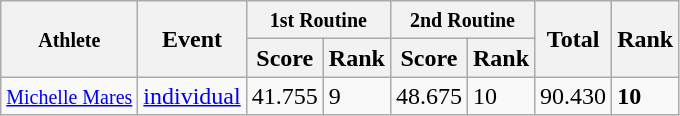<table class="wikitable">
<tr>
<th rowspan="2"><small>Athlete</small></th>
<th rowspan="2">Event</th>
<th colspan="2"><small>1st Routine</small></th>
<th colspan="2"><small>2nd Routine</small></th>
<th rowspan="2">Total</th>
<th rowspan="2">Rank</th>
</tr>
<tr>
<th>Score</th>
<th>Rank</th>
<th>Score</th>
<th>Rank</th>
</tr>
<tr>
<td><a href='#'><small>Michelle Mares</small></a></td>
<td><a href='#'>individual</a></td>
<td>41.755</td>
<td>9</td>
<td>48.675</td>
<td>10</td>
<td>90.430</td>
<td><strong>10</strong></td>
</tr>
</table>
